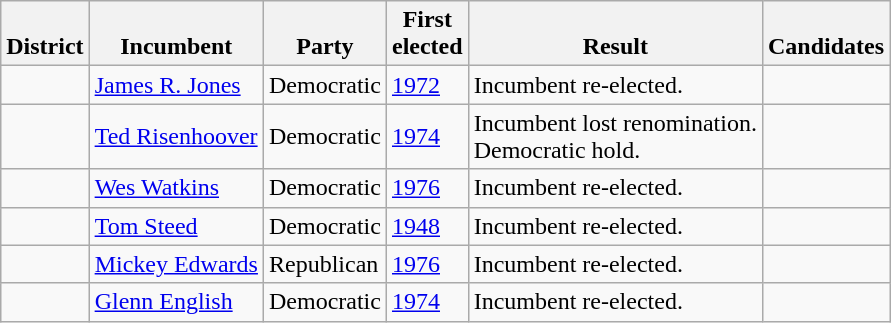<table class=wikitable>
<tr valign=bottom>
<th>District</th>
<th>Incumbent</th>
<th>Party</th>
<th>First<br>elected</th>
<th>Result</th>
<th>Candidates</th>
</tr>
<tr>
<td></td>
<td><a href='#'>James R. Jones</a></td>
<td>Democratic</td>
<td><a href='#'>1972</a></td>
<td>Incumbent re-elected.</td>
<td nowrap></td>
</tr>
<tr>
<td></td>
<td><a href='#'>Ted Risenhoover</a></td>
<td>Democratic</td>
<td><a href='#'>1974</a></td>
<td>Incumbent lost renomination.<br>Democratic hold.</td>
<td nowrap></td>
</tr>
<tr>
<td></td>
<td><a href='#'>Wes Watkins</a></td>
<td>Democratic</td>
<td><a href='#'>1976</a></td>
<td>Incumbent re-elected.</td>
<td nowrap></td>
</tr>
<tr>
<td></td>
<td><a href='#'>Tom Steed</a></td>
<td>Democratic</td>
<td><a href='#'>1948</a></td>
<td>Incumbent re-elected.</td>
<td nowrap></td>
</tr>
<tr>
<td></td>
<td><a href='#'>Mickey Edwards</a></td>
<td>Republican</td>
<td><a href='#'>1976</a></td>
<td>Incumbent re-elected.</td>
<td nowrap></td>
</tr>
<tr>
<td></td>
<td><a href='#'>Glenn English</a></td>
<td>Democratic</td>
<td><a href='#'>1974</a></td>
<td>Incumbent re-elected.</td>
<td nowrap></td>
</tr>
</table>
